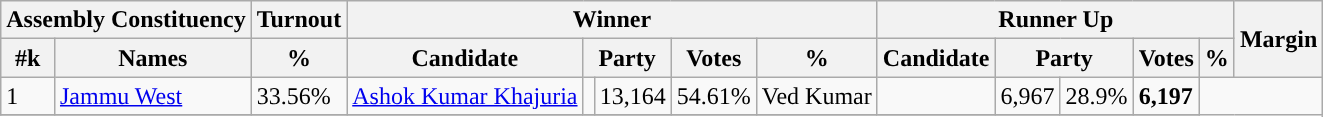<table class="wikitable sortable">
<tr>
<th colspan="2">Assembly Constituency</th>
<th>Turnout</th>
<th colspan="5">Winner</th>
<th colspan="5">Runner Up</th>
<th rowspan="2" data-sort-type=number>Margin</th>
</tr>
<tr>
<th>#k</th>
<th>Names</th>
<th>%</th>
<th>Candidate</th>
<th colspan="2">Party</th>
<th data-sort-type=number>Votes</th>
<th>%</th>
<th>Candidate</th>
<th colspan="2">Party</th>
<th data-sort-type=number>Votes</th>
<th>%</th>
</tr>
<tr>
<td>1</td>
<td><a href='#'>Jammu West</a></td>
<td>33.56%</td>
<td><a href='#'>Ashok Kumar Khajuria</a></td>
<td></td>
<td>13,164</td>
<td>54.61%</td>
<td>Ved Kumar</td>
<td></td>
<td>6,967</td>
<td>28.9%</td>
<td style="background:"><span><strong>6,197</strong></span></td>
</tr>
<tr>
</tr>
</table>
